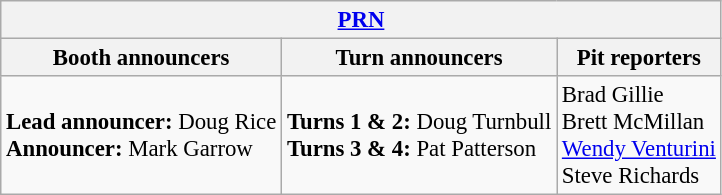<table class="wikitable" style="font-size: 95%">
<tr>
<th colspan="3"><a href='#'>PRN</a></th>
</tr>
<tr>
<th>Booth announcers</th>
<th>Turn announcers</th>
<th>Pit reporters</th>
</tr>
<tr>
<td><strong>Lead announcer:</strong> Doug Rice<br><strong>Announcer:</strong> Mark Garrow</td>
<td><strong>Turns 1 & 2:</strong> Doug Turnbull<br><strong>Turns 3 & 4:</strong> Pat Patterson</td>
<td>Brad Gillie<br>Brett McMillan<br><a href='#'>Wendy Venturini</a><br>Steve Richards</td>
</tr>
</table>
